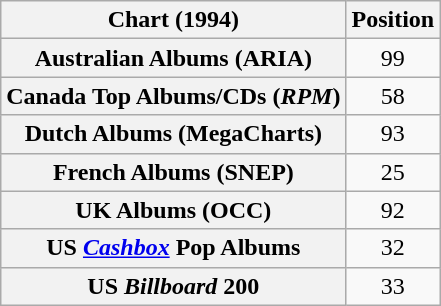<table class="wikitable plainrowheaders sortable" style="text-align:center">
<tr>
<th scope="col">Chart (1994)</th>
<th scope="col">Position</th>
</tr>
<tr>
<th scope="row">Australian Albums (ARIA)</th>
<td>99</td>
</tr>
<tr>
<th scope="row">Canada Top Albums/CDs (<em>RPM</em>)</th>
<td>58</td>
</tr>
<tr>
<th scope="row">Dutch Albums (MegaCharts)</th>
<td>93</td>
</tr>
<tr>
<th scope="row">French Albums (SNEP)</th>
<td>25</td>
</tr>
<tr>
<th scope="row">UK Albums (OCC)</th>
<td>92</td>
</tr>
<tr>
<th scope="row">US <em><a href='#'>Cashbox</a></em> Pop Albums</th>
<td>32</td>
</tr>
<tr>
<th scope="row">US <em>Billboard</em> 200</th>
<td>33</td>
</tr>
</table>
